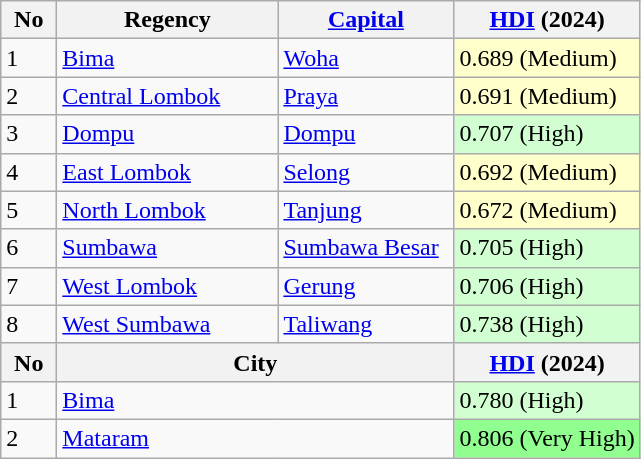<table class="wikitable sortable">
<tr>
<th width=  "30">No</th>
<th width="140">Regency</th>
<th width="110"><a href='#'>Capital</a></th>
<th><a href='#'>HDI</a> (2024)</th>
</tr>
<tr>
<td>1</td>
<td><a href='#'>Bima</a></td>
<td><a href='#'>Woha</a></td>
<td style="background-color:#FFFFCC">0.689 (Medium)</td>
</tr>
<tr>
<td>2</td>
<td><a href='#'>Central Lombok</a></td>
<td><a href='#'>Praya</a></td>
<td style="background-color:#FFFFCC">0.691 (Medium)</td>
</tr>
<tr>
<td>3</td>
<td><a href='#'>Dompu</a></td>
<td><a href='#'>Dompu</a></td>
<td style="background-color:#D2FFD2">0.707 (High)</td>
</tr>
<tr>
<td>4</td>
<td><a href='#'>East Lombok</a></td>
<td><a href='#'>Selong</a></td>
<td style="background-color:#FFFFCC">0.692 (Medium)</td>
</tr>
<tr>
<td>5</td>
<td><a href='#'>North Lombok</a></td>
<td><a href='#'>Tanjung</a></td>
<td style="background-color:#FFFFCC">0.672 (Medium)</td>
</tr>
<tr>
<td>6</td>
<td><a href='#'>Sumbawa</a></td>
<td><a href='#'>Sumbawa Besar</a></td>
<td style="background-color:#D2FFD2">0.705 (High)</td>
</tr>
<tr>
<td>7</td>
<td><a href='#'>West Lombok</a></td>
<td><a href='#'>Gerung</a></td>
<td style="background-color:#D2FFD2">0.706 (High)</td>
</tr>
<tr>
<td>8</td>
<td><a href='#'>West Sumbawa</a></td>
<td><a href='#'>Taliwang</a></td>
<td style="background-color:#D2FFD2">0.738 (High)</td>
</tr>
<tr>
<th>No</th>
<th colspan="2">City</th>
<th><a href='#'>HDI</a> (2024)</th>
</tr>
<tr>
<td>1</td>
<td colspan="2"><a href='#'>Bima</a></td>
<td style="background-color:#D2FFD2">0.780 (High)</td>
</tr>
<tr>
<td>2</td>
<td colspan="2"><a href='#'>Mataram</a></td>
<td style="background-color:#90FF90">0.806 (Very High)</td>
</tr>
</table>
